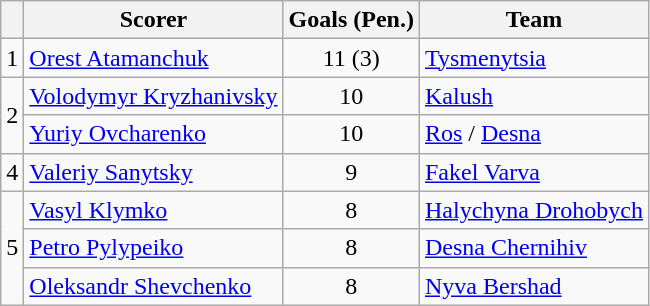<table class="wikitable">
<tr>
<th></th>
<th>Scorer</th>
<th>Goals (Pen.)</th>
<th>Team</th>
</tr>
<tr>
<td>1</td>
<td><a href='#'>Orest Atamanchuk</a></td>
<td align=center>11 (3)</td>
<td><a href='#'>Tysmenytsia</a></td>
</tr>
<tr>
<td rowspan="2">2</td>
<td><a href='#'>Volodymyr Kryzhanivsky</a></td>
<td align=center>10</td>
<td><a href='#'>Kalush</a></td>
</tr>
<tr>
<td><a href='#'>Yuriy Ovcharenko</a></td>
<td align=center>10</td>
<td><a href='#'>Ros</a> / <a href='#'>Desna</a></td>
</tr>
<tr>
<td>4</td>
<td><a href='#'>Valeriy Sanytsky</a></td>
<td align=center>9</td>
<td><a href='#'>Fakel Varva</a></td>
</tr>
<tr>
<td rowspan="3">5</td>
<td><a href='#'>Vasyl Klymko</a></td>
<td align=center>8</td>
<td><a href='#'>Halychyna Drohobych</a></td>
</tr>
<tr>
<td><a href='#'>Petro Pylypeiko</a></td>
<td align=center>8</td>
<td><a href='#'>Desna Chernihiv</a></td>
</tr>
<tr>
<td><a href='#'>Oleksandr Shevchenko</a></td>
<td align=center>8</td>
<td><a href='#'>Nyva Bershad</a></td>
</tr>
</table>
